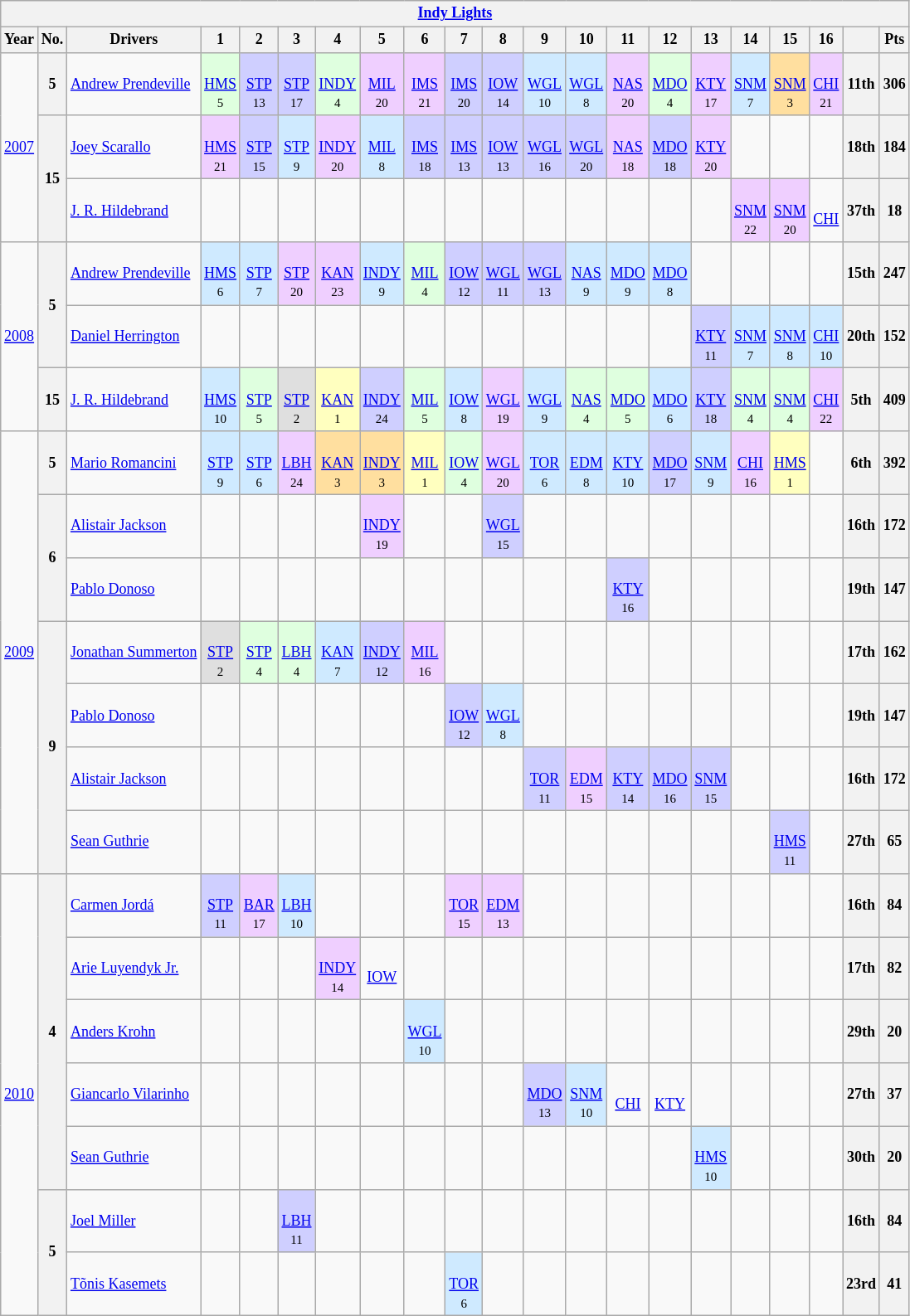<table class="wikitable collapsible collapsed" style="text-align:center; font-size:75%">
<tr>
<th colspan=21><a href='#'>Indy Lights</a></th>
</tr>
<tr>
<th>Year</th>
<th>No.</th>
<th>Drivers</th>
<th>1</th>
<th>2</th>
<th>3</th>
<th>4</th>
<th>5</th>
<th>6</th>
<th>7</th>
<th>8</th>
<th>9</th>
<th>10</th>
<th>11</th>
<th>12</th>
<th>13</th>
<th>14</th>
<th>15</th>
<th>16</th>
<th></th>
<th>Pts</th>
</tr>
<tr>
<td rowspan=3><a href='#'>2007</a></td>
<th>5</th>
<td align="left"> <a href='#'>Andrew Prendeville</a></td>
<td style="background:#DFFFDF;"><br><a href='#'>HMS</a> <br><small>5</small></td>
<td style="background:#CFCFFF;"><br><a href='#'>STP</a> <br><small>13</small></td>
<td style="background:#CFCFFF;"><br><a href='#'>STP</a> <br><small>17</small></td>
<td style="background:#DFFFDF;"><br><a href='#'>INDY</a> <br><small>4</small></td>
<td style="background:#EFCFFF;"><br><a href='#'>MIL</a><br><small>20</small></td>
<td style="background:#EFCFFF;"><br><a href='#'>IMS</a> <br><small>21</small></td>
<td style="background:#CFCFFF;"><br><a href='#'>IMS</a> <br><small>20</small></td>
<td style="background:#CFCFFF;"><br><a href='#'>IOW</a><br><small>14</small></td>
<td style="background:#CFEAFF;"><br><a href='#'>WGL</a><br><small>10</small></td>
<td style="background:#CFEAFF;"><br><a href='#'>WGL</a><br><small>8</small></td>
<td style="background:#EFCFFF;"><br><a href='#'>NAS</a><br><small>20</small></td>
<td style="background:#DFFFDF;"><br><a href='#'>MDO</a><br><small>4</small></td>
<td style="background:#EFCFFF;"><br><a href='#'>KTY</a><br><small>17</small></td>
<td style="background:#CFEAFF;"><br><a href='#'>SNM</a><br><small>7</small></td>
<td style="background:#FFDF9F;"><br><a href='#'>SNM</a><br><small>3</small></td>
<td style="background:#EFCFFF;"><br><a href='#'>CHI</a><br><small>21</small></td>
<th>11th</th>
<th>306</th>
</tr>
<tr>
<th rowspan=2>15</th>
<td align="left"> <a href='#'>Joey Scarallo</a></td>
<td style="background:#EFCFFF;"><br><a href='#'>HMS</a> <br><small>21</small></td>
<td style="background:#CFCFFF;"><br><a href='#'>STP</a> <br><small>15</small></td>
<td style="background:#CFEAFF;"><br><a href='#'>STP</a> <br><small>9</small></td>
<td style="background:#EFCFFF;"><br><a href='#'>INDY</a> <br><small>20</small></td>
<td style="background:#CFEAFF;"><br><a href='#'>MIL</a><br><small>8</small></td>
<td style="background:#CFCFFF;"><br><a href='#'>IMS</a> <br><small>18</small></td>
<td style="background:#CFCFFF;"><br><a href='#'>IMS</a> <br><small>13</small></td>
<td style="background:#CFCFFF;"><br><a href='#'>IOW</a><br><small>13</small></td>
<td style="background:#CFCFFF;"><br><a href='#'>WGL</a><br><small>16</small></td>
<td style="background:#CFCFFF;"><br><a href='#'>WGL</a><br><small>20</small></td>
<td style="background:#EFCFFF;"><br><a href='#'>NAS</a><br><small>18</small></td>
<td style="background:#CFCFFF;"><br><a href='#'>MDO</a><br><small>18</small></td>
<td style="background:#EFCFFF;"><br><a href='#'>KTY</a><br><small>20</small></td>
<td></td>
<td></td>
<td></td>
<th>18th</th>
<th>184</th>
</tr>
<tr>
<td align="left"> <a href='#'>J.&nbsp;R. Hildebrand</a></td>
<td></td>
<td></td>
<td></td>
<td></td>
<td></td>
<td></td>
<td></td>
<td></td>
<td></td>
<td></td>
<td></td>
<td></td>
<td></td>
<td style="background:#EFCFFF;"><br><a href='#'>SNM</a><br><small>22</small></td>
<td style="background:#EFCFFF;"><br><a href='#'>SNM</a><br><small>20</small></td>
<td><br><a href='#'>CHI</a></td>
<th>37th</th>
<th>18</th>
</tr>
<tr>
<td rowspan=3><a href='#'>2008</a></td>
<th rowspan=2>5</th>
<td align="left"> <a href='#'>Andrew Prendeville</a></td>
<td style="background:#CFEAFF;"><br><a href='#'>HMS</a> <br><small>6</small></td>
<td style="background:#CFEAFF;"><br><a href='#'>STP</a> <br><small>7</small></td>
<td style="background:#EFCFFF;"><br><a href='#'>STP</a> <br><small>20</small></td>
<td style="background:#EFCFFF;"><br><a href='#'>KAN</a> <br><small>23</small></td>
<td style="background:#CFEAFF;"><br><a href='#'>INDY</a> <br><small>9</small></td>
<td style="background:#DFFFDF;"><br><a href='#'>MIL</a><br><small>4</small></td>
<td style="background:#CFCFFF;"><br><a href='#'>IOW</a><br><small>12</small></td>
<td style="background:#CFCFFF;"><br><a href='#'>WGL</a><br><small>11</small></td>
<td style="background:#CFCFFF;"><br><a href='#'>WGL</a><br><small>13</small></td>
<td style="background:#CFEAFF;"><br><a href='#'>NAS</a><br><small>9</small></td>
<td style="background:#CFEAFF;"><br><a href='#'>MDO</a><br><small>9</small></td>
<td style="background:#CFEAFF;"><br><a href='#'>MDO</a><br><small>8</small></td>
<td></td>
<td></td>
<td></td>
<td></td>
<th>15th</th>
<th>247</th>
</tr>
<tr>
<td align="left"> <a href='#'>Daniel Herrington</a></td>
<td></td>
<td></td>
<td></td>
<td></td>
<td></td>
<td></td>
<td></td>
<td></td>
<td></td>
<td></td>
<td></td>
<td></td>
<td style="background:#CFCFFF;"><br><a href='#'>KTY</a><br><small>11</small></td>
<td style="background:#CFEAFF;"><br><a href='#'>SNM</a><br><small>7</small></td>
<td style="background:#CFEAFF;"><br><a href='#'>SNM</a><br><small>8</small></td>
<td style="background:#CFEAFF;"><br><a href='#'>CHI</a><br><small>10</small></td>
<th>20th</th>
<th>152</th>
</tr>
<tr>
<th>15</th>
<td align="left"> <a href='#'>J.&nbsp;R. Hildebrand</a></td>
<td style="background:#CFEAFF;"><br><a href='#'>HMS</a> <br><small>10</small></td>
<td style="background:#DFFFDF;"><br><a href='#'>STP</a> <br><small>5</small></td>
<td style="background:#DFDFDF;"><br><a href='#'>STP</a> <br><small>2</small></td>
<td style="background:#FFFFBF;"><br><a href='#'>KAN</a> <br><small>1</small></td>
<td style="background:#CFCFFF;"><br><a href='#'>INDY</a> <br><small>24</small></td>
<td style="background:#DFFFDF;"><br><a href='#'>MIL</a><br><small>5</small></td>
<td style="background:#CFEAFF;"><br><a href='#'>IOW</a><br><small>8</small></td>
<td style="background:#EFCFFF;"><br><a href='#'>WGL</a><br><small>19</small></td>
<td style="background:#CFEAFF;"><br><a href='#'>WGL</a><br><small>9</small></td>
<td style="background:#DFFFDF;"><br><a href='#'>NAS</a><br><small>4</small></td>
<td style="background:#DFFFDF;"><br><a href='#'>MDO</a><br><small>5</small></td>
<td style="background:#CFEAFF;"><br><a href='#'>MDO</a><br><small>6</small></td>
<td style="background:#CFCFFF;"><br><a href='#'>KTY</a><br><small>18</small></td>
<td style="background:#DFFFDF;"><br><a href='#'>SNM</a><br><small>4</small></td>
<td style="background:#DFFFDF;"><br><a href='#'>SNM</a><br><small>4</small></td>
<td style="background:#EFCFFF;"><br><a href='#'>CHI</a><br><small>22</small></td>
<th>5th</th>
<th>409</th>
</tr>
<tr>
<td rowspan=7><a href='#'>2009</a></td>
<th>5</th>
<td align="left"> <a href='#'>Mario Romancini</a></td>
<td style="background:#CFEAFF;"><br><a href='#'>STP</a> <br><small>9</small></td>
<td style="background:#CFEAFF;"><br><a href='#'>STP</a> <br><small>6</small></td>
<td style="background:#EFCFFF;"><br><a href='#'>LBH</a><br><small>24</small></td>
<td style="background:#FFDF9F;"><br><a href='#'>KAN</a><br><small>3</small></td>
<td style="background:#FFDF9F;"><br><a href='#'>INDY</a> <br><small>3</small></td>
<td style="background:#FFFFBF;"><br><a href='#'>MIL</a><br><small>1</small></td>
<td style="background:#DFFFDF;"><br><a href='#'>IOW</a><br><small>4</small></td>
<td style="background:#EFCFFF;"><br><a href='#'>WGL</a><br><small>20</small></td>
<td style="background:#CFEAFF;"><br><a href='#'>TOR</a><br><small>6</small></td>
<td style="background:#CFEAFF;"><br><a href='#'>EDM</a><br><small>8</small></td>
<td style="background:#CFEAFF;"><br><a href='#'>KTY</a><br><small>10</small></td>
<td style="background:#CFCFFF;"><br><a href='#'>MDO</a><br><small>17</small></td>
<td style="background:#CFEAFF;"><br><a href='#'>SNM</a><br><small>9</small></td>
<td style="background:#EFCFFF;"><br><a href='#'>CHI</a><br><small>16</small></td>
<td style="background:#FFFFBF;"><br><a href='#'>HMS</a> <br><small>1</small></td>
<td></td>
<th>6th</th>
<th>392</th>
</tr>
<tr>
<th rowspan=2>6</th>
<td align="left"> <a href='#'>Alistair Jackson</a></td>
<td></td>
<td></td>
<td></td>
<td></td>
<td style="background:#EFCFFF;"><br><a href='#'>INDY</a> <br><small>19</small></td>
<td></td>
<td></td>
<td style="background:#CFCFFF;"><br><a href='#'>WGL</a><br><small>15</small></td>
<td></td>
<td></td>
<td></td>
<td></td>
<td></td>
<td></td>
<td></td>
<td></td>
<th>16th</th>
<th>172</th>
</tr>
<tr>
<td align="left"> <a href='#'>Pablo Donoso</a></td>
<td></td>
<td></td>
<td></td>
<td></td>
<td></td>
<td></td>
<td></td>
<td></td>
<td></td>
<td></td>
<td style="background:#CFCFFF;"><br><a href='#'>KTY</a><br><small>16</small></td>
<td></td>
<td></td>
<td></td>
<td></td>
<td></td>
<th>19th</th>
<th>147</th>
</tr>
<tr>
<th rowspan=4>9</th>
<td align="left"> <a href='#'>Jonathan Summerton</a></td>
<td style="background:#DFDFDF;"><br><a href='#'>STP</a> <br><small>2</small></td>
<td style="background:#DFFFDF;"><br><a href='#'>STP</a> <br><small>4</small></td>
<td style="background:#DFFFDF;"><br><a href='#'>LBH</a><br><small>4</small></td>
<td style="background:#CFEAFF;"><br><a href='#'>KAN</a><br><small>7</small></td>
<td style="background:#CFCFFF;"><br><a href='#'>INDY</a> <br><small>12</small></td>
<td style="background:#EFCFFF;"><br><a href='#'>MIL</a><br><small>16</small></td>
<td></td>
<td></td>
<td></td>
<td></td>
<td></td>
<td></td>
<td></td>
<td></td>
<td></td>
<td></td>
<th>17th</th>
<th>162</th>
</tr>
<tr>
<td align="left"> <a href='#'>Pablo Donoso</a></td>
<td></td>
<td></td>
<td></td>
<td></td>
<td></td>
<td></td>
<td style="background:#CFCFFF;"><br><a href='#'>IOW</a><br><small>12</small></td>
<td style="background:#CFEAFF;"><br><a href='#'>WGL</a><br><small>8</small></td>
<td></td>
<td></td>
<td></td>
<td></td>
<td></td>
<td></td>
<td></td>
<td></td>
<th>19th</th>
<th>147</th>
</tr>
<tr>
<td align="left"> <a href='#'>Alistair Jackson</a></td>
<td></td>
<td></td>
<td></td>
<td></td>
<td></td>
<td></td>
<td></td>
<td></td>
<td style="background:#CFCFFF;"><br><a href='#'>TOR</a><br><small>11</small></td>
<td style="background:#EFCFFF;"><br><a href='#'>EDM</a><br><small>15</small></td>
<td style="background:#CFCFFF;"><br><a href='#'>KTY</a><br><small>14</small></td>
<td style="background:#CFCFFF;"><br><a href='#'>MDO</a><br><small>16</small></td>
<td style="background:#CFCFFF;"><br><a href='#'>SNM</a><br><small>15</small></td>
<td></td>
<td></td>
<td></td>
<th>16th</th>
<th>172</th>
</tr>
<tr>
<td align="left"> <a href='#'>Sean Guthrie</a></td>
<td></td>
<td></td>
<td></td>
<td></td>
<td></td>
<td></td>
<td></td>
<td></td>
<td></td>
<td></td>
<td></td>
<td></td>
<td></td>
<td></td>
<td style="background:#CFCFFF;"><br><a href='#'>HMS</a> <br><small>11</small></td>
<td></td>
<th>27th</th>
<th>65</th>
</tr>
<tr>
<td rowspan=7><a href='#'>2010</a></td>
<th rowspan=5>4</th>
<td align="left"> <a href='#'>Carmen Jordá</a></td>
<td style="background:#CFCFFF;"><br><a href='#'>STP</a> <br><small>11</small></td>
<td style="background:#EFCFFF;"><br><a href='#'>BAR</a> <br><small>17</small></td>
<td style="background:#CFEAFF;"><br><a href='#'>LBH</a><br><small>10</small></td>
<td></td>
<td></td>
<td></td>
<td style="background:#EFCFFF;"><br><a href='#'>TOR</a><br><small>15</small></td>
<td style="background:#EFCFFF;"><br><a href='#'>EDM</a><br><small>13</small></td>
<td></td>
<td></td>
<td></td>
<td></td>
<td></td>
<td></td>
<td></td>
<td></td>
<th>16th</th>
<th>84</th>
</tr>
<tr>
<td align="left"> <a href='#'>Arie Luyendyk Jr.</a></td>
<td></td>
<td></td>
<td></td>
<td style="background:#EFCFFF;"><br><a href='#'>INDY</a> <br><small>14</small></td>
<td><br><a href='#'>IOW</a></td>
<td></td>
<td></td>
<td></td>
<td></td>
<td></td>
<td></td>
<td></td>
<td></td>
<td></td>
<td></td>
<td></td>
<th>17th</th>
<th>82</th>
</tr>
<tr>
<td align="left"> <a href='#'>Anders Krohn</a></td>
<td></td>
<td></td>
<td></td>
<td></td>
<td></td>
<td style="background:#CFEAFF;"><br><a href='#'>WGL</a><br><small>10</small></td>
<td></td>
<td></td>
<td></td>
<td></td>
<td></td>
<td></td>
<td></td>
<td></td>
<td></td>
<td></td>
<th>29th</th>
<th>20</th>
</tr>
<tr>
<td align="left"> <a href='#'>Giancarlo Vilarinho</a></td>
<td></td>
<td></td>
<td></td>
<td></td>
<td></td>
<td></td>
<td></td>
<td></td>
<td style="background:#CFCFFF;"><br><a href='#'>MDO</a><br><small>13</small></td>
<td style="background:#CFEAFF;"><br><a href='#'>SNM</a><br><small>10</small></td>
<td><br><a href='#'>CHI</a></td>
<td><br><a href='#'>KTY</a></td>
<td></td>
<td></td>
<td></td>
<td></td>
<th>27th</th>
<th>37</th>
</tr>
<tr>
<td align="left"> <a href='#'>Sean Guthrie</a></td>
<td></td>
<td></td>
<td></td>
<td></td>
<td></td>
<td></td>
<td></td>
<td></td>
<td></td>
<td></td>
<td></td>
<td></td>
<td style="background:#CFEAFF;"><br><a href='#'>HMS</a> <br><small>10</small></td>
<td></td>
<td></td>
<td></td>
<th>30th</th>
<th>20</th>
</tr>
<tr>
<th rowspan=2>5</th>
<td align="left"> <a href='#'>Joel Miller</a></td>
<td></td>
<td></td>
<td style="background:#CFCFFF;"><br><a href='#'>LBH</a><br><small>11</small></td>
<td></td>
<td></td>
<td></td>
<td></td>
<td></td>
<td></td>
<td></td>
<td></td>
<td></td>
<td></td>
<td></td>
<td></td>
<td></td>
<th>16th</th>
<th>84</th>
</tr>
<tr>
<td align="left"> <a href='#'>Tõnis Kasemets</a></td>
<td></td>
<td></td>
<td></td>
<td></td>
<td></td>
<td></td>
<td style="background:#CFEAFF;"><br><a href='#'>TOR</a><br><small>6</small></td>
<td></td>
<td></td>
<td></td>
<td></td>
<td></td>
<td></td>
<td></td>
<td></td>
<td></td>
<th>23rd</th>
<th>41</th>
</tr>
</table>
